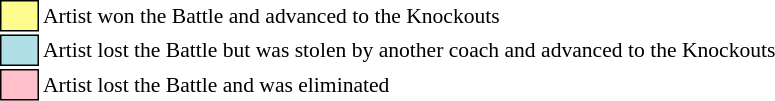<table class="toccolours" style="font-size: 90%; white-space: nowrap;">
<tr>
<td style="background:#fdfc8f; border:1px solid black;">      </td>
<td>Artist won the Battle and advanced to the Knockouts</td>
</tr>
<tr>
<td style="background:#b0e0e6; border:1px solid black;">      </td>
<td>Artist lost the Battle but was stolen by another coach and advanced to the Knockouts</td>
</tr>
<tr>
<td style="background:pink; border:1px solid black;">      </td>
<td>Artist lost the Battle and was eliminated</td>
</tr>
</table>
